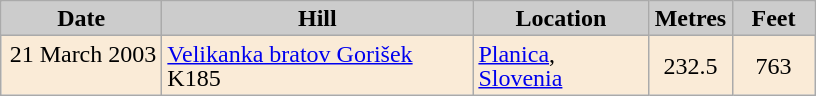<table class="wikitable sortable" style="text-align:left; line-height:16px; width:42;">
<tr>
<th style="background-color: #ccc;" width="100">Date</th>
<th style="background-color: #ccc;" width="200">Hill</th>
<th style="background-color: #ccc;" width="110">Location</th>
<th style="background-color: #ccc;" width="48">Metres</th>
<th style="background-color: #ccc;" width="48">Feet</th>
</tr>
<tr bgcolor=#FAEBD7>
<td align=right>21 March 2003  </td>
<td><a href='#'>Velikanka bratov Gorišek</a> K185</td>
<td><a href='#'>Planica</a>, <a href='#'>Slovenia</a></td>
<td align=center>232.5</td>
<td align=center>763</td>
</tr>
</table>
